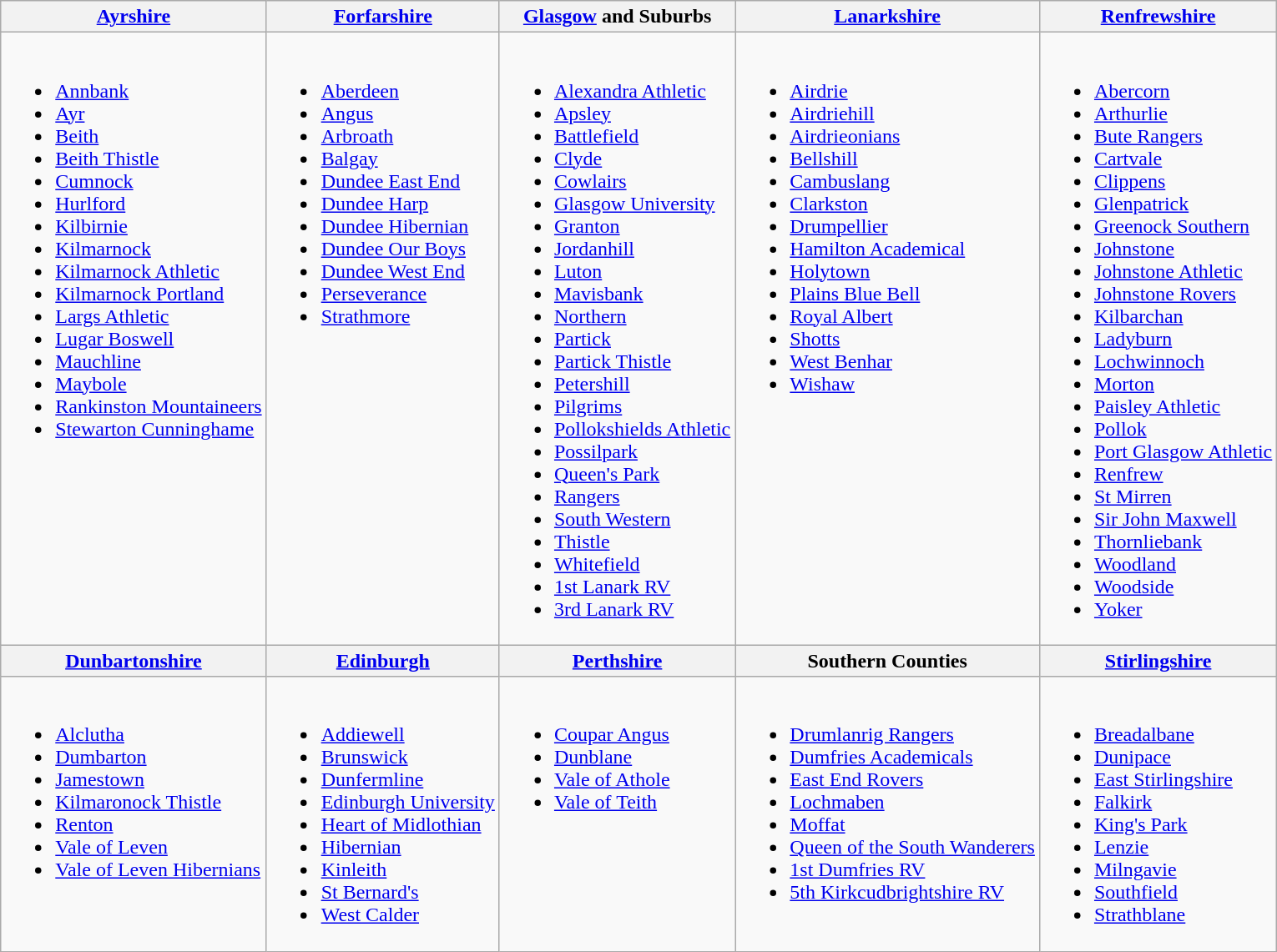<table class="wikitable" style="text-align:left">
<tr>
<th><a href='#'>Ayrshire</a></th>
<th><a href='#'>Forfarshire</a></th>
<th><a href='#'>Glasgow</a> and Suburbs</th>
<th><a href='#'>Lanarkshire</a></th>
<th><a href='#'>Renfrewshire</a></th>
</tr>
<tr>
<td valign=top><br><ul><li><a href='#'>Annbank</a></li><li><a href='#'>Ayr</a></li><li><a href='#'>Beith</a></li><li><a href='#'>Beith Thistle</a></li><li><a href='#'>Cumnock</a></li><li><a href='#'>Hurlford</a></li><li><a href='#'>Kilbirnie</a></li><li><a href='#'>Kilmarnock</a></li><li><a href='#'>Kilmarnock Athletic</a></li><li><a href='#'>Kilmarnock Portland</a></li><li><a href='#'>Largs Athletic</a></li><li><a href='#'>Lugar Boswell</a></li><li><a href='#'>Mauchline</a></li><li><a href='#'>Maybole</a></li><li><a href='#'>Rankinston Mountaineers</a></li><li><a href='#'>Stewarton Cunninghame</a></li></ul></td>
<td valign=top><br><ul><li><a href='#'>Aberdeen</a></li><li><a href='#'>Angus</a></li><li><a href='#'>Arbroath</a></li><li><a href='#'>Balgay</a></li><li><a href='#'>Dundee East End</a></li><li><a href='#'>Dundee Harp</a></li><li><a href='#'>Dundee Hibernian</a></li><li><a href='#'>Dundee Our Boys</a></li><li><a href='#'>Dundee West End</a></li><li><a href='#'>Perseverance</a></li><li><a href='#'>Strathmore</a></li></ul></td>
<td valign=top><br><ul><li><a href='#'>Alexandra Athletic</a></li><li><a href='#'>Apsley</a></li><li><a href='#'>Battlefield</a></li><li><a href='#'>Clyde</a></li><li><a href='#'>Cowlairs</a></li><li><a href='#'>Glasgow University</a></li><li><a href='#'>Granton</a></li><li><a href='#'>Jordanhill</a></li><li><a href='#'>Luton</a></li><li><a href='#'>Mavisbank</a></li><li><a href='#'>Northern</a></li><li><a href='#'>Partick</a></li><li><a href='#'>Partick Thistle</a></li><li><a href='#'>Petershill</a></li><li><a href='#'>Pilgrims</a></li><li><a href='#'>Pollokshields Athletic</a></li><li><a href='#'>Possilpark</a></li><li><a href='#'>Queen's Park</a></li><li><a href='#'>Rangers</a></li><li><a href='#'>South Western</a></li><li><a href='#'>Thistle</a></li><li><a href='#'>Whitefield</a></li><li><a href='#'>1st Lanark RV</a></li><li><a href='#'>3rd Lanark RV</a></li></ul></td>
<td valign=top><br><ul><li><a href='#'>Airdrie</a></li><li><a href='#'>Airdriehill</a></li><li><a href='#'>Airdrieonians</a></li><li><a href='#'>Bellshill</a></li><li><a href='#'>Cambuslang</a></li><li><a href='#'>Clarkston</a></li><li><a href='#'>Drumpellier</a></li><li><a href='#'>Hamilton Academical</a></li><li><a href='#'>Holytown</a></li><li><a href='#'>Plains Blue Bell</a></li><li><a href='#'>Royal Albert</a></li><li><a href='#'>Shotts</a></li><li><a href='#'>West Benhar</a></li><li><a href='#'>Wishaw</a></li></ul></td>
<td valign=top><br><ul><li><a href='#'>Abercorn</a></li><li><a href='#'>Arthurlie</a></li><li><a href='#'>Bute Rangers</a></li><li><a href='#'>Cartvale</a></li><li><a href='#'>Clippens</a></li><li><a href='#'>Glenpatrick</a></li><li><a href='#'>Greenock Southern</a></li><li><a href='#'>Johnstone</a></li><li><a href='#'>Johnstone Athletic</a></li><li><a href='#'>Johnstone Rovers</a></li><li><a href='#'>Kilbarchan</a></li><li><a href='#'>Ladyburn</a></li><li><a href='#'>Lochwinnoch</a></li><li><a href='#'>Morton</a></li><li><a href='#'>Paisley Athletic</a></li><li><a href='#'>Pollok</a></li><li><a href='#'>Port Glasgow Athletic</a></li><li><a href='#'>Renfrew</a></li><li><a href='#'>St Mirren</a></li><li><a href='#'>Sir John Maxwell</a></li><li><a href='#'>Thornliebank</a></li><li><a href='#'>Woodland</a></li><li><a href='#'>Woodside</a></li><li><a href='#'>Yoker</a></li></ul></td>
</tr>
<tr>
<th><a href='#'>Dunbartonshire</a></th>
<th><a href='#'>Edinburgh</a></th>
<th><a href='#'>Perthshire</a></th>
<th>Southern Counties</th>
<th><a href='#'>Stirlingshire</a></th>
</tr>
<tr>
<td valign=top><br><ul><li><a href='#'>Alclutha</a></li><li><a href='#'>Dumbarton</a></li><li><a href='#'>Jamestown</a></li><li><a href='#'>Kilmaronock Thistle</a></li><li><a href='#'>Renton</a></li><li><a href='#'>Vale of Leven</a></li><li><a href='#'>Vale of Leven Hibernians</a></li></ul></td>
<td valign=top><br><ul><li><a href='#'>Addiewell</a></li><li><a href='#'>Brunswick</a></li><li><a href='#'>Dunfermline</a></li><li><a href='#'>Edinburgh University</a></li><li><a href='#'>Heart of Midlothian</a></li><li><a href='#'>Hibernian</a></li><li><a href='#'>Kinleith</a></li><li><a href='#'>St Bernard's</a></li><li><a href='#'>West Calder</a></li></ul></td>
<td valign=top><br><ul><li><a href='#'>Coupar Angus</a></li><li><a href='#'>Dunblane</a></li><li><a href='#'>Vale of Athole</a></li><li><a href='#'>Vale of Teith</a></li></ul></td>
<td valign=top><br><ul><li><a href='#'>Drumlanrig Rangers</a></li><li><a href='#'>Dumfries Academicals</a></li><li><a href='#'>East End Rovers</a></li><li><a href='#'>Lochmaben</a></li><li><a href='#'>Moffat</a></li><li><a href='#'>Queen of the South Wanderers</a></li><li><a href='#'>1st Dumfries RV</a></li><li><a href='#'>5th Kirkcudbrightshire RV</a></li></ul></td>
<td valign=top><br><ul><li><a href='#'>Breadalbane</a></li><li><a href='#'>Dunipace</a></li><li><a href='#'>East Stirlingshire</a></li><li><a href='#'>Falkirk</a></li><li><a href='#'>King's Park</a></li><li><a href='#'>Lenzie</a></li><li><a href='#'>Milngavie</a></li><li><a href='#'>Southfield</a></li><li><a href='#'>Strathblane</a></li></ul></td>
</tr>
</table>
